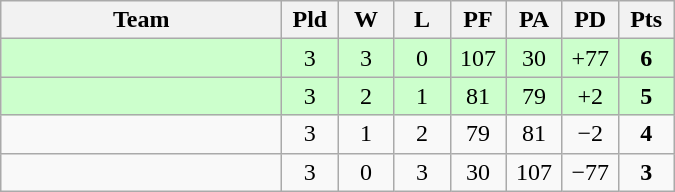<table class=wikitable style="text-align:center">
<tr>
<th width=180>Team</th>
<th width=30>Pld</th>
<th width=30>W</th>
<th width=30>L</th>
<th width=30>PF</th>
<th width=30>PA</th>
<th width=30>PD</th>
<th width=30>Pts</th>
</tr>
<tr align=center bgcolor="#ccffcc">
<td align=left></td>
<td>3</td>
<td>3</td>
<td>0</td>
<td>107</td>
<td>30</td>
<td>+77</td>
<td><strong>6</strong></td>
</tr>
<tr align=center bgcolor="#ccffcc">
<td align=left></td>
<td>3</td>
<td>2</td>
<td>1</td>
<td>81</td>
<td>79</td>
<td>+2</td>
<td><strong>5</strong></td>
</tr>
<tr align=center>
<td align=left></td>
<td>3</td>
<td>1</td>
<td>2</td>
<td>79</td>
<td>81</td>
<td>−2</td>
<td><strong>4</strong></td>
</tr>
<tr align=center>
<td align=left></td>
<td>3</td>
<td>0</td>
<td>3</td>
<td>30</td>
<td>107</td>
<td>−77</td>
<td><strong>3</strong></td>
</tr>
</table>
